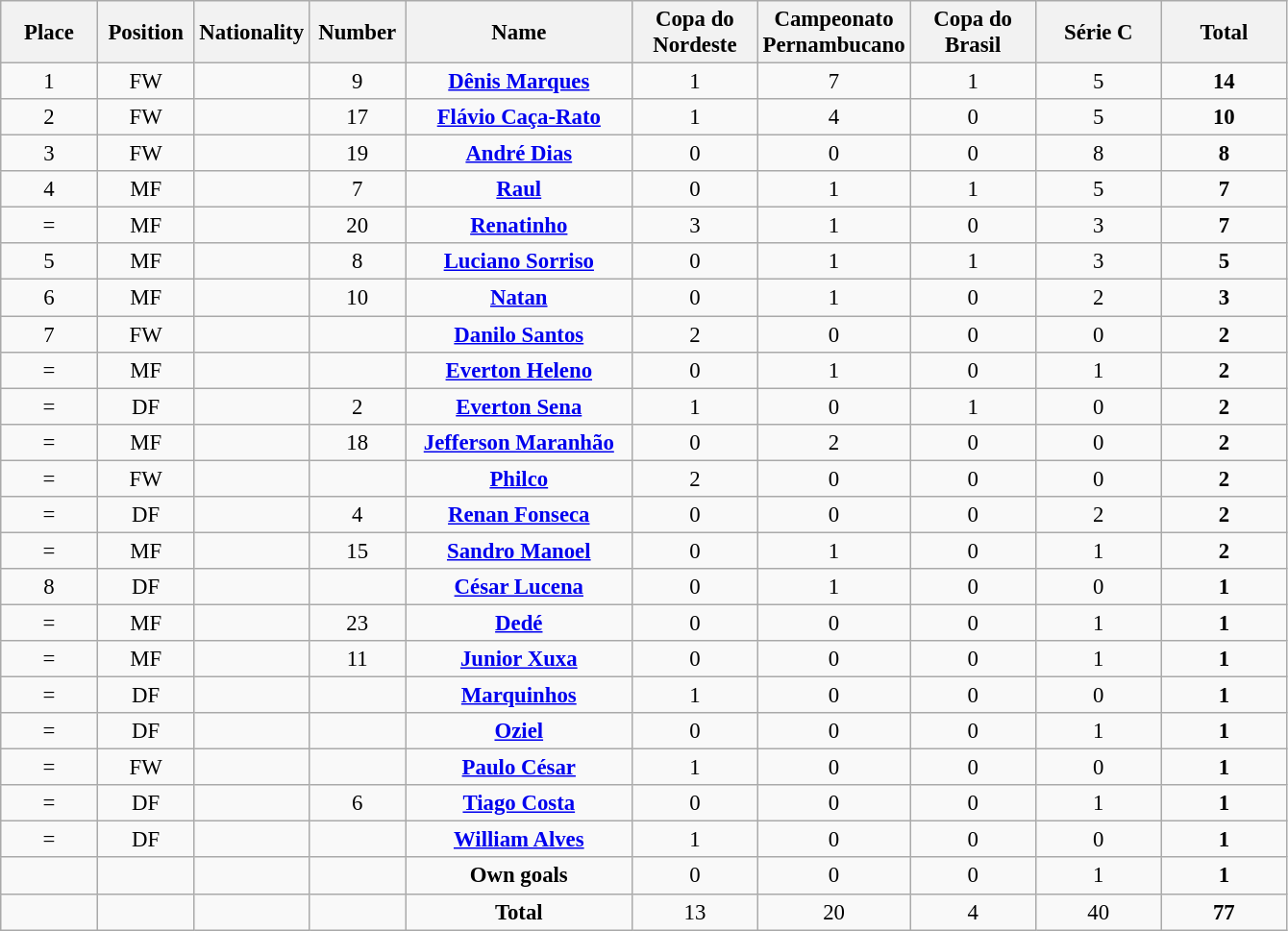<table class="wikitable" style="font-size: 95%; text-align: center;">
<tr>
<th width=60>Place</th>
<th width=60>Position</th>
<th width=60>Nationality</th>
<th width=60>Number</th>
<th width=150>Name</th>
<th width=80>Copa do Nordeste</th>
<th width=80>Campeonato Pernambucano</th>
<th width=80>Copa do Brasil</th>
<th width=80>Série C</th>
<th width=80>Total</th>
</tr>
<tr>
<td>1</td>
<td>FW</td>
<td></td>
<td>9</td>
<td><strong><a href='#'>Dênis Marques</a></strong></td>
<td>1</td>
<td>7</td>
<td>1</td>
<td>5</td>
<td><strong>14</strong></td>
</tr>
<tr>
<td>2</td>
<td>FW</td>
<td></td>
<td>17</td>
<td><strong><a href='#'>Flávio Caça-Rato</a></strong></td>
<td>1</td>
<td>4</td>
<td>0</td>
<td>5</td>
<td><strong>10</strong></td>
</tr>
<tr>
<td>3</td>
<td>FW</td>
<td></td>
<td>19</td>
<td><strong><a href='#'>André Dias</a></strong></td>
<td>0</td>
<td>0</td>
<td>0</td>
<td>8</td>
<td><strong>8</strong></td>
</tr>
<tr>
<td>4</td>
<td>MF</td>
<td></td>
<td>7</td>
<td><strong><a href='#'>Raul</a></strong></td>
<td>0</td>
<td>1</td>
<td>1</td>
<td>5</td>
<td><strong>7</strong></td>
</tr>
<tr>
<td>=</td>
<td>MF</td>
<td></td>
<td>20</td>
<td><strong><a href='#'>Renatinho</a></strong></td>
<td>3</td>
<td>1</td>
<td>0</td>
<td>3</td>
<td><strong>7</strong></td>
</tr>
<tr>
<td>5</td>
<td>MF</td>
<td></td>
<td>8</td>
<td><strong><a href='#'>Luciano Sorriso</a></strong></td>
<td>0</td>
<td>1</td>
<td>1</td>
<td>3</td>
<td><strong>5</strong></td>
</tr>
<tr>
<td>6</td>
<td>MF</td>
<td></td>
<td>10</td>
<td><strong><a href='#'>Natan</a></strong></td>
<td>0</td>
<td>1</td>
<td>0</td>
<td>2</td>
<td><strong>3</strong></td>
</tr>
<tr>
<td>7</td>
<td>FW</td>
<td></td>
<td></td>
<td><strong><a href='#'>Danilo Santos</a></strong></td>
<td>2</td>
<td>0</td>
<td>0</td>
<td>0</td>
<td><strong>2</strong></td>
</tr>
<tr>
<td>=</td>
<td>MF</td>
<td></td>
<td></td>
<td><strong><a href='#'>Everton Heleno</a></strong></td>
<td>0</td>
<td>1</td>
<td>0</td>
<td>1</td>
<td><strong>2</strong></td>
</tr>
<tr>
<td>=</td>
<td>DF</td>
<td></td>
<td>2</td>
<td><strong><a href='#'>Everton Sena</a></strong></td>
<td>1</td>
<td>0</td>
<td>1</td>
<td>0</td>
<td><strong>2</strong></td>
</tr>
<tr>
<td>=</td>
<td>MF</td>
<td></td>
<td>18</td>
<td><strong><a href='#'>Jefferson Maranhão</a></strong></td>
<td>0</td>
<td>2</td>
<td>0</td>
<td>0</td>
<td><strong>2</strong></td>
</tr>
<tr>
<td>=</td>
<td>FW</td>
<td></td>
<td></td>
<td><strong><a href='#'>Philco</a></strong></td>
<td>2</td>
<td>0</td>
<td>0</td>
<td>0</td>
<td><strong>2</strong></td>
</tr>
<tr>
<td>=</td>
<td>DF</td>
<td></td>
<td>4</td>
<td><strong><a href='#'>Renan Fonseca</a></strong></td>
<td>0</td>
<td>0</td>
<td>0</td>
<td>2</td>
<td><strong>2</strong></td>
</tr>
<tr>
<td>=</td>
<td>MF</td>
<td></td>
<td>15</td>
<td><strong><a href='#'>Sandro Manoel</a></strong></td>
<td>0</td>
<td>1</td>
<td>0</td>
<td>1</td>
<td><strong>2</strong></td>
</tr>
<tr>
<td>8</td>
<td>DF</td>
<td></td>
<td></td>
<td><strong><a href='#'>César Lucena</a></strong></td>
<td>0</td>
<td>1</td>
<td>0</td>
<td>0</td>
<td><strong>1</strong></td>
</tr>
<tr>
<td>=</td>
<td>MF</td>
<td></td>
<td>23</td>
<td><strong><a href='#'>Dedé</a></strong></td>
<td>0</td>
<td>0</td>
<td>0</td>
<td>1</td>
<td><strong>1</strong></td>
</tr>
<tr>
<td>=</td>
<td>MF</td>
<td></td>
<td>11</td>
<td><strong><a href='#'>Junior Xuxa</a></strong></td>
<td>0</td>
<td>0</td>
<td>0</td>
<td>1</td>
<td><strong>1</strong></td>
</tr>
<tr>
<td>=</td>
<td>DF</td>
<td></td>
<td></td>
<td><strong><a href='#'>Marquinhos</a></strong></td>
<td>1</td>
<td>0</td>
<td>0</td>
<td>0</td>
<td><strong>1</strong></td>
</tr>
<tr>
<td>=</td>
<td>DF</td>
<td></td>
<td></td>
<td><strong><a href='#'>Oziel</a></strong></td>
<td>0</td>
<td>0</td>
<td>0</td>
<td>1</td>
<td><strong>1</strong></td>
</tr>
<tr>
<td>=</td>
<td>FW</td>
<td></td>
<td></td>
<td><strong><a href='#'>Paulo César</a></strong></td>
<td>1</td>
<td>0</td>
<td>0</td>
<td>0</td>
<td><strong>1</strong></td>
</tr>
<tr>
<td>=</td>
<td>DF</td>
<td></td>
<td>6</td>
<td><strong><a href='#'>Tiago Costa</a></strong></td>
<td>0</td>
<td>0</td>
<td>0</td>
<td>1</td>
<td><strong>1</strong></td>
</tr>
<tr>
<td>=</td>
<td>DF</td>
<td></td>
<td></td>
<td><strong><a href='#'>William Alves</a></strong></td>
<td>1</td>
<td>0</td>
<td>0</td>
<td>0</td>
<td><strong>1</strong></td>
</tr>
<tr>
<td></td>
<td></td>
<td></td>
<td></td>
<td><strong>Own goals</strong></td>
<td>0</td>
<td>0</td>
<td>0</td>
<td>1</td>
<td><strong>1</strong></td>
</tr>
<tr>
<td></td>
<td></td>
<td></td>
<td></td>
<td><strong>Total</strong></td>
<td>13</td>
<td>20</td>
<td>4</td>
<td>40</td>
<td><strong>77</strong></td>
</tr>
</table>
